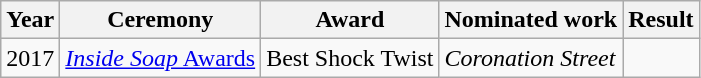<table class="wikitable">
<tr>
<th>Year</th>
<th>Ceremony</th>
<th>Award</th>
<th>Nominated work</th>
<th>Result</th>
</tr>
<tr>
<td>2017</td>
<td><a href='#'><em>Inside Soap</em> Awards</a></td>
<td>Best Shock Twist</td>
<td><em>Coronation Street</em></td>
<td></td>
</tr>
</table>
